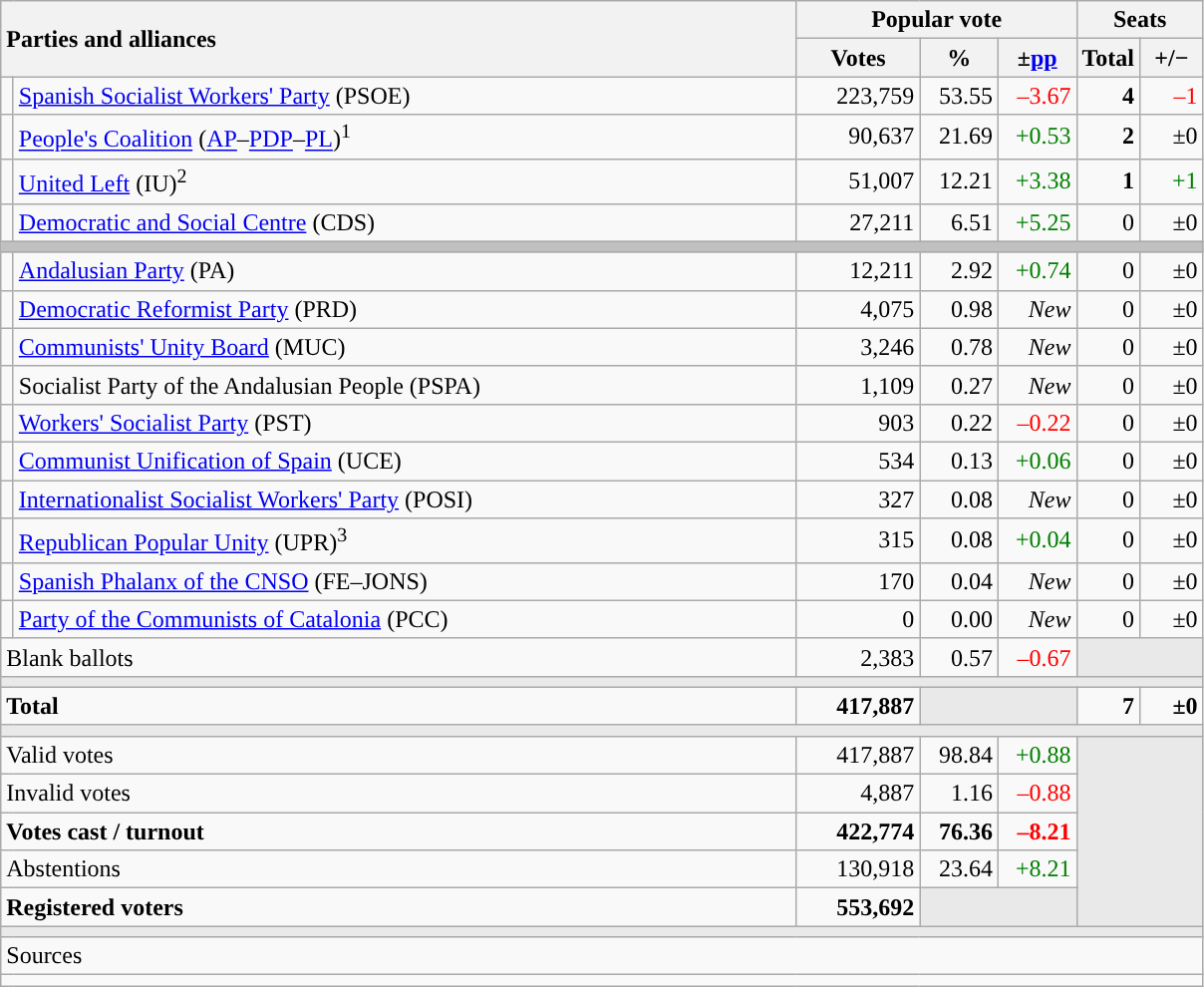<table class="wikitable" style="text-align:right;">
<tr>
<th style="text-align:left;" rowspan="2" colspan="2" width="525">Parties and alliances</th>
<th colspan="3">Popular vote</th>
<th colspan="2">Seats</th>
</tr>
<tr>
<th width="75">Votes</th>
<th width="45">%</th>
<th width="45">±<a href='#'>pp</a></th>
<th width="35">Total</th>
<th width="35">+/−</th>
</tr>
<tr>
<td width="1" style="color:inherit;background:"></td>
<td align="left"><a href='#'>Spanish Socialist Workers' Party</a> (PSOE)</td>
<td>223,759</td>
<td>53.55</td>
<td style="color:red;">–3.67</td>
<td><strong>4</strong></td>
<td style="color:red;">–1</td>
</tr>
<tr>
<td style="color:inherit;background:"></td>
<td align="left"><a href='#'>People's Coalition</a> (<a href='#'>AP</a>–<a href='#'>PDP</a>–<a href='#'>PL</a>)<sup>1</sup></td>
<td>90,637</td>
<td>21.69</td>
<td style="color:green;">+0.53</td>
<td><strong>2</strong></td>
<td>±0</td>
</tr>
<tr>
<td style="color:inherit;background:"></td>
<td align="left"><a href='#'>United Left</a> (IU)<sup>2</sup></td>
<td>51,007</td>
<td>12.21</td>
<td style="color:green;">+3.38</td>
<td><strong>1</strong></td>
<td style="color:green;">+1</td>
</tr>
<tr>
<td style="color:inherit;background:"></td>
<td align="left"><a href='#'>Democratic and Social Centre</a> (CDS)</td>
<td>27,211</td>
<td>6.51</td>
<td style="color:green;">+5.25</td>
<td>0</td>
<td>±0</td>
</tr>
<tr>
<td colspan="7" bgcolor="#C0C0C0"></td>
</tr>
<tr>
<td style="color:inherit;background:"></td>
<td align="left"><a href='#'>Andalusian Party</a> (PA)</td>
<td>12,211</td>
<td>2.92</td>
<td style="color:green;">+0.74</td>
<td>0</td>
<td>±0</td>
</tr>
<tr>
<td style="color:inherit;background:"></td>
<td align="left"><a href='#'>Democratic Reformist Party</a> (PRD)</td>
<td>4,075</td>
<td>0.98</td>
<td><em>New</em></td>
<td>0</td>
<td>±0</td>
</tr>
<tr>
<td style="color:inherit;background:"></td>
<td align="left"><a href='#'>Communists' Unity Board</a> (MUC)</td>
<td>3,246</td>
<td>0.78</td>
<td><em>New</em></td>
<td>0</td>
<td>±0</td>
</tr>
<tr>
<td style="color:inherit;background:"></td>
<td align="left">Socialist Party of the Andalusian People (PSPA)</td>
<td>1,109</td>
<td>0.27</td>
<td><em>New</em></td>
<td>0</td>
<td>±0</td>
</tr>
<tr>
<td style="color:inherit;background:"></td>
<td align="left"><a href='#'>Workers' Socialist Party</a> (PST)</td>
<td>903</td>
<td>0.22</td>
<td style="color:red;">–0.22</td>
<td>0</td>
<td>±0</td>
</tr>
<tr>
<td style="color:inherit;background:"></td>
<td align="left"><a href='#'>Communist Unification of Spain</a> (UCE)</td>
<td>534</td>
<td>0.13</td>
<td style="color:green;">+0.06</td>
<td>0</td>
<td>±0</td>
</tr>
<tr>
<td style="color:inherit;background:"></td>
<td align="left"><a href='#'>Internationalist Socialist Workers' Party</a> (POSI)</td>
<td>327</td>
<td>0.08</td>
<td><em>New</em></td>
<td>0</td>
<td>±0</td>
</tr>
<tr>
<td style="color:inherit;background:"></td>
<td align="left"><a href='#'>Republican Popular Unity</a> (UPR)<sup>3</sup></td>
<td>315</td>
<td>0.08</td>
<td style="color:green;">+0.04</td>
<td>0</td>
<td>±0</td>
</tr>
<tr>
<td style="color:inherit;background:"></td>
<td align="left"><a href='#'>Spanish Phalanx of the CNSO</a> (FE–JONS)</td>
<td>170</td>
<td>0.04</td>
<td><em>New</em></td>
<td>0</td>
<td>±0</td>
</tr>
<tr>
<td style="color:inherit;background:"></td>
<td align="left"><a href='#'>Party of the Communists of Catalonia</a> (PCC)</td>
<td>0</td>
<td>0.00</td>
<td><em>New</em></td>
<td>0</td>
<td>±0</td>
</tr>
<tr>
<td align="left" colspan="2">Blank ballots</td>
<td>2,383</td>
<td>0.57</td>
<td style="color:red;">–0.67</td>
<td bgcolor="#E9E9E9" colspan="2"></td>
</tr>
<tr>
<td colspan="7" bgcolor="#E9E9E9"></td>
</tr>
<tr style="font-weight:bold;">
<td align="left" colspan="2">Total</td>
<td>417,887</td>
<td bgcolor="#E9E9E9" colspan="2"></td>
<td>7</td>
<td>±0</td>
</tr>
<tr>
<td colspan="7" bgcolor="#E9E9E9"></td>
</tr>
<tr>
<td align="left" colspan="2">Valid votes</td>
<td>417,887</td>
<td>98.84</td>
<td style="color:green;">+0.88</td>
<td bgcolor="#E9E9E9" colspan="2" rowspan="5"></td>
</tr>
<tr>
<td align="left" colspan="2">Invalid votes</td>
<td>4,887</td>
<td>1.16</td>
<td style="color:red;">–0.88</td>
</tr>
<tr style="font-weight:bold;">
<td align="left" colspan="2">Votes cast / turnout</td>
<td>422,774</td>
<td>76.36</td>
<td style="color:red;">–8.21</td>
</tr>
<tr>
<td align="left" colspan="2">Abstentions</td>
<td>130,918</td>
<td>23.64</td>
<td style="color:green;">+8.21</td>
</tr>
<tr style="font-weight:bold;">
<td align="left" colspan="2">Registered voters</td>
<td>553,692</td>
<td bgcolor="#E9E9E9" colspan="2"></td>
</tr>
<tr>
<td colspan="7" bgcolor="#E9E9E9"></td>
</tr>
<tr>
<td align="left" colspan="7">Sources</td>
</tr>
<tr>
<td colspan="7" style="text-align:left; max-width:790px;"></td>
</tr>
</table>
